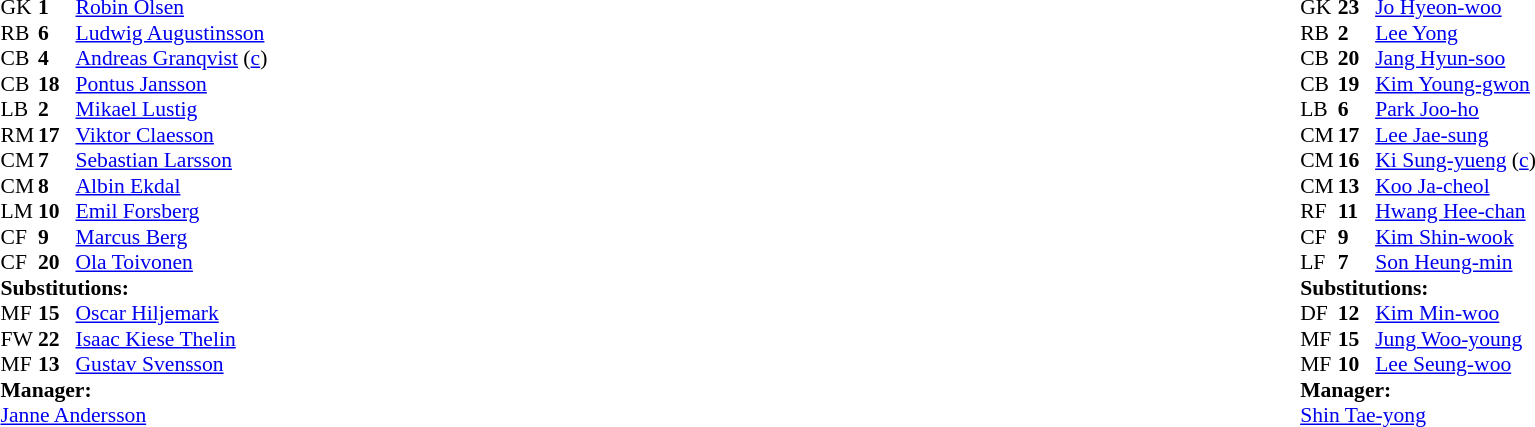<table width="100%">
<tr>
<td valign="top" width="40%"><br><table style="font-size:90%" cellspacing="0" cellpadding="0">
<tr>
<th width=25></th>
<th width=25></th>
</tr>
<tr>
<td>GK</td>
<td><strong>1</strong></td>
<td><a href='#'>Robin Olsen</a></td>
</tr>
<tr>
<td>RB</td>
<td><strong>6</strong></td>
<td><a href='#'>Ludwig Augustinsson</a></td>
</tr>
<tr>
<td>CB</td>
<td><strong>4</strong></td>
<td><a href='#'>Andreas Granqvist</a> (<a href='#'>c</a>)</td>
</tr>
<tr>
<td>CB</td>
<td><strong>18</strong></td>
<td><a href='#'>Pontus Jansson</a></td>
</tr>
<tr>
<td>LB</td>
<td><strong>2</strong></td>
<td><a href='#'>Mikael Lustig</a></td>
</tr>
<tr>
<td>RM</td>
<td><strong>17</strong></td>
<td><a href='#'>Viktor Claesson</a></td>
<td></td>
</tr>
<tr>
<td>CM</td>
<td><strong>7</strong></td>
<td><a href='#'>Sebastian Larsson</a></td>
<td></td>
<td></td>
</tr>
<tr>
<td>CM</td>
<td><strong>8</strong></td>
<td><a href='#'>Albin Ekdal</a></td>
<td></td>
<td></td>
</tr>
<tr>
<td>LM</td>
<td><strong>10</strong></td>
<td><a href='#'>Emil Forsberg</a></td>
</tr>
<tr>
<td>CF</td>
<td><strong>9</strong></td>
<td><a href='#'>Marcus Berg</a></td>
</tr>
<tr>
<td>CF</td>
<td><strong>20</strong></td>
<td><a href='#'>Ola Toivonen</a></td>
<td></td>
<td></td>
</tr>
<tr>
<td colspan=3><strong>Substitutions:</strong></td>
</tr>
<tr>
<td>MF</td>
<td><strong>15</strong></td>
<td><a href='#'>Oscar Hiljemark</a></td>
<td></td>
<td></td>
</tr>
<tr>
<td>FW</td>
<td><strong>22</strong></td>
<td><a href='#'>Isaac Kiese Thelin</a></td>
<td></td>
<td></td>
</tr>
<tr>
<td>MF</td>
<td><strong>13</strong></td>
<td><a href='#'>Gustav Svensson</a></td>
<td></td>
<td></td>
</tr>
<tr>
<td colspan=3><strong>Manager:</strong></td>
</tr>
<tr>
<td colspan=3><a href='#'>Janne Andersson</a></td>
</tr>
</table>
</td>
<td valign="top"></td>
<td valign="top" width="50%"><br><table style="font-size:90%; margin:auto" cellspacing="0" cellpadding="0">
<tr>
<th width=25></th>
<th width=25></th>
</tr>
<tr>
<td>GK</td>
<td><strong>23</strong></td>
<td><a href='#'>Jo Hyeon-woo</a></td>
</tr>
<tr>
<td>RB</td>
<td><strong>2</strong></td>
<td><a href='#'>Lee Yong</a></td>
</tr>
<tr>
<td>CB</td>
<td><strong>20</strong></td>
<td><a href='#'>Jang Hyun-soo</a></td>
</tr>
<tr>
<td>CB</td>
<td><strong>19</strong></td>
<td><a href='#'>Kim Young-gwon</a></td>
</tr>
<tr>
<td>LB</td>
<td><strong>6</strong></td>
<td><a href='#'>Park Joo-ho</a></td>
<td></td>
<td></td>
</tr>
<tr>
<td>CM</td>
<td><strong>17</strong></td>
<td><a href='#'>Lee Jae-sung</a></td>
</tr>
<tr>
<td>CM</td>
<td><strong>16</strong></td>
<td><a href='#'>Ki Sung-yueng</a> (<a href='#'>c</a>)</td>
</tr>
<tr>
<td>CM</td>
<td><strong>13</strong></td>
<td><a href='#'>Koo Ja-cheol</a></td>
<td></td>
<td></td>
</tr>
<tr>
<td>RF</td>
<td><strong>11</strong></td>
<td><a href='#'>Hwang Hee-chan</a></td>
<td></td>
</tr>
<tr>
<td>CF</td>
<td><strong>9</strong></td>
<td><a href='#'>Kim Shin-wook</a></td>
<td></td>
<td></td>
</tr>
<tr>
<td>LF</td>
<td><strong>7</strong></td>
<td><a href='#'>Son Heung-min</a></td>
</tr>
<tr>
<td colspan=3><strong>Substitutions:</strong></td>
</tr>
<tr>
<td>DF</td>
<td><strong>12</strong></td>
<td><a href='#'>Kim Min-woo</a></td>
<td></td>
<td></td>
</tr>
<tr>
<td>MF</td>
<td><strong>15</strong></td>
<td><a href='#'>Jung Woo-young</a></td>
<td></td>
<td></td>
</tr>
<tr>
<td>MF</td>
<td><strong>10</strong></td>
<td><a href='#'>Lee Seung-woo</a></td>
<td></td>
<td></td>
</tr>
<tr>
<td colspan=3><strong>Manager:</strong></td>
</tr>
<tr>
<td colspan=3><a href='#'>Shin Tae-yong</a></td>
</tr>
</table>
</td>
</tr>
</table>
